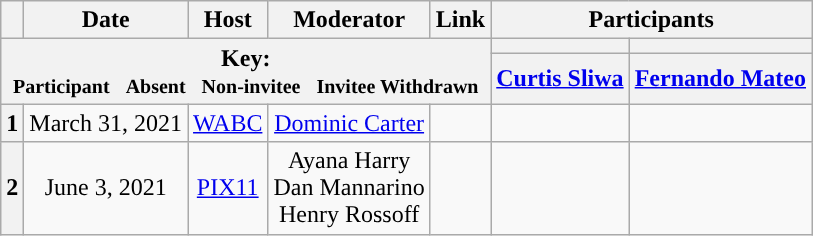<table class="wikitable" style="text-align:center;">
<tr>
<th scope="col"></th>
<th scope="col">Date</th>
<th scope="col">Host</th>
<th scope="col">Moderator</th>
<th scope="col">Link</th>
<th scope="col" colspan="10">Participants</th>
</tr>
<tr>
<th colspan="5" rowspan="2">Key:<br> <small>Participant  </small>  <small>Absent  </small>  <small>Non-invitee  </small>  <small>Invitee  Withdrawn</small></th>
<th scope="col" style="background:"></th>
<th scope="col" style="background:"></th>
</tr>
<tr>
<th scope="col"><a href='#'>Curtis Sliwa</a></th>
<th scope="col"><a href='#'>Fernando Mateo</a></th>
</tr>
<tr>
<th scope="row">1</th>
<td style="white-space:nowrap;">March 31, 2021</td>
<td style="white-space:nowrap;"><a href='#'>WABC</a></td>
<td style="white-space:nowrap;"><a href='#'>Dominic Carter</a></td>
<td style="white-space:nowrap;"></td>
<td></td>
<td></td>
</tr>
<tr>
<th scope="row">2</th>
<td style="white-space:nowrap;">June 3, 2021</td>
<td style="white-space:nowrap;"><a href='#'>PIX11</a></td>
<td style="white-space:nowrap;">Ayana Harry<br>Dan Mannarino<br>Henry Rossoff</td>
<td style="white-space:nowrap;"></td>
<td></td>
<td></td>
</tr>
</table>
